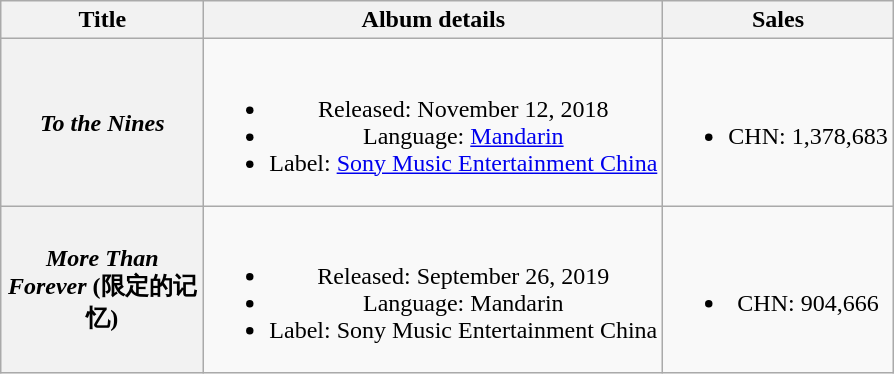<table class="wikitable plainrowheaders" style="text-align:center;">
<tr>
<th scope="col" style="width:8em;">Title</th>
<th scope="col">Album details</th>
<th scope="col">Sales</th>
</tr>
<tr>
<th scope="row"><em>To the Nines</em></th>
<td><br><ul><li>Released: November 12, 2018</li><li>Language: <a href='#'>Mandarin</a></li><li>Label: <a href='#'>Sony Music Entertainment China</a></li></ul></td>
<td><br><ul><li>CHN: 1,378,683</li></ul></td>
</tr>
<tr>
<th scope="row"><em>More Than Forever</em> (限定的记忆)</th>
<td><br><ul><li>Released: September 26, 2019</li><li>Language: Mandarin</li><li>Label: Sony Music Entertainment China</li></ul></td>
<td><br><ul><li>CHN: 904,666</li></ul></td>
</tr>
</table>
